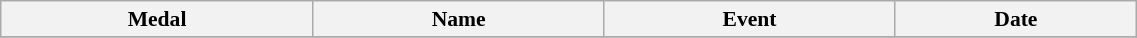<table class="wikitable" style="font-size:90%" width=60%>
<tr>
<th>Medal</th>
<th>Name</th>
<th>Event</th>
<th>Date</th>
</tr>
<tr>
</tr>
</table>
